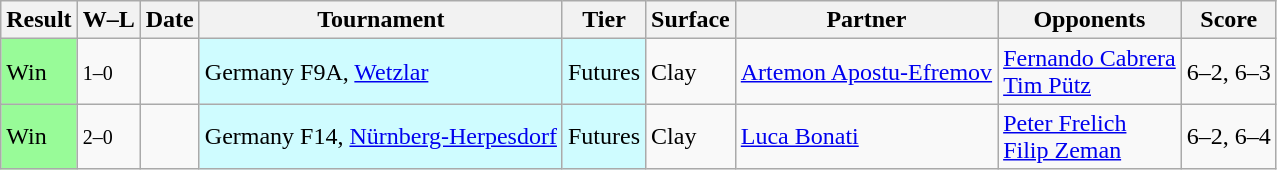<table class="wikitable">
<tr>
<th>Result</th>
<th class="unsortable">W–L</th>
<th>Date</th>
<th>Tournament</th>
<th>Tier</th>
<th>Surface</th>
<th>Partner</th>
<th>Opponents</th>
<th class="unsortable">Score</th>
</tr>
<tr>
<td style="background:#98FB98;">Win</td>
<td><small>1–0</small></td>
<td></td>
<td style="background:#cffcff;">Germany F9A, <a href='#'>Wetzlar</a></td>
<td style="background:#cffcff;">Futures</td>
<td>Clay</td>
<td> <a href='#'>Artemon Apostu-Efremov</a></td>
<td> <a href='#'>Fernando Cabrera</a><br> <a href='#'>Tim Pütz</a></td>
<td>6–2, 6–3</td>
</tr>
<tr>
<td style="background:#98FB98;">Win</td>
<td><small>2–0</small></td>
<td></td>
<td style="background:#cffcff;">Germany F14, <a href='#'>Nürnberg-Herpesdorf</a></td>
<td style="background:#cffcff;">Futures</td>
<td>Clay</td>
<td> <a href='#'>Luca Bonati</a></td>
<td> <a href='#'>Peter Frelich</a><br> <a href='#'>Filip Zeman</a></td>
<td>6–2, 6–4</td>
</tr>
</table>
